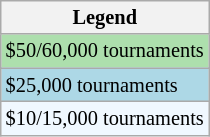<table class=wikitable style="font-size:85%">
<tr>
<th>Legend</th>
</tr>
<tr style="background:#addfad;">
<td>$50/60,000 tournaments</td>
</tr>
<tr style="background:lightblue;">
<td>$25,000 tournaments</td>
</tr>
<tr style="background:#f0f8ff;">
<td>$10/15,000 tournaments</td>
</tr>
</table>
